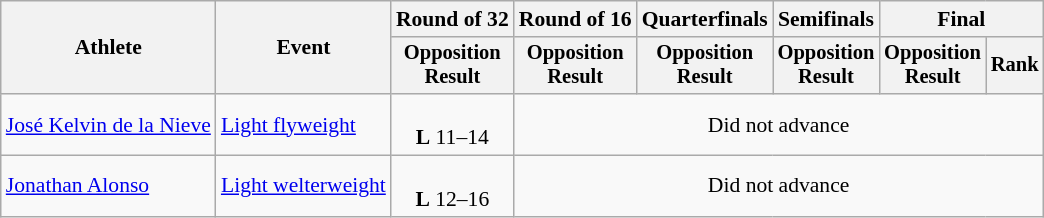<table class="wikitable" style="font-size:90%">
<tr>
<th rowspan=2>Athlete</th>
<th rowspan=2>Event</th>
<th>Round of 32</th>
<th>Round of 16</th>
<th>Quarterfinals</th>
<th>Semifinals</th>
<th colspan=2>Final</th>
</tr>
<tr style="font-size:95%">
<th>Opposition<br>Result</th>
<th>Opposition<br>Result</th>
<th>Opposition<br>Result</th>
<th>Opposition<br>Result</th>
<th>Opposition<br>Result</th>
<th>Rank</th>
</tr>
<tr align=center>
<td align=left><a href='#'>José Kelvin de la Nieve</a></td>
<td align=left><a href='#'>Light flyweight</a></td>
<td><br> <strong>L</strong> 11–14</td>
<td colspan=5>Did not advance</td>
</tr>
<tr align=center>
<td align=left><a href='#'>Jonathan Alonso</a></td>
<td align=left><a href='#'>Light welterweight</a></td>
<td><br> <strong>L</strong> 12–16</td>
<td colspan=5>Did not advance</td>
</tr>
</table>
